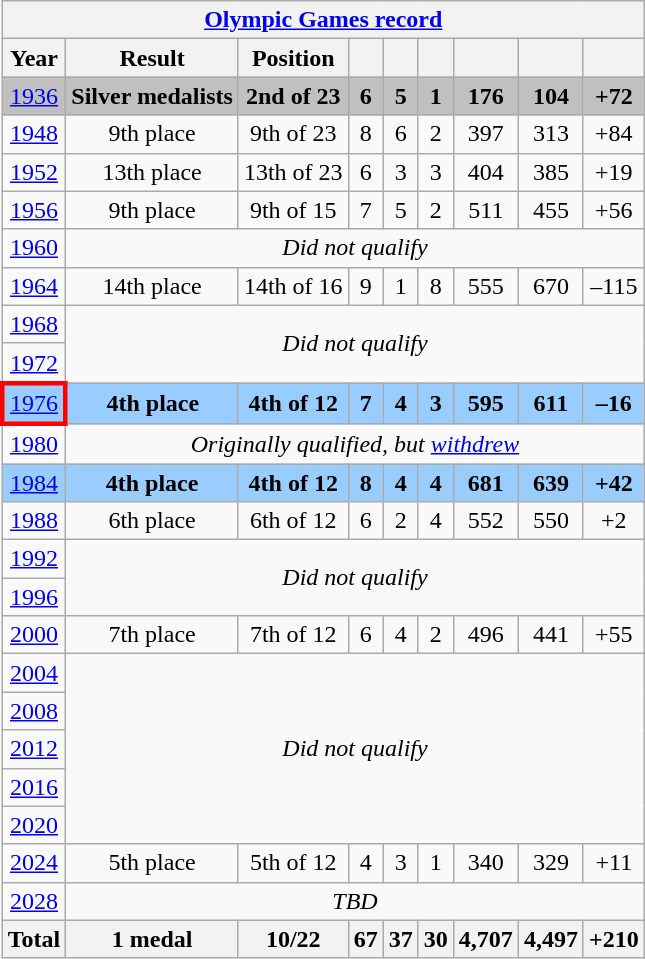<table class="wikitable" style="text-align: center;">
<tr>
<th colspan="9"><a href='#'>Olympic Games record</a></th>
</tr>
<tr>
<th>Year</th>
<th>Result</th>
<th>Position</th>
<th></th>
<th></th>
<th></th>
<th></th>
<th></th>
<th></th>
</tr>
<tr style="background:silver">
<td> <a href='#'>1936</a></td>
<td><strong>Silver medalists</strong></td>
<td><strong>2nd of 23</strong></td>
<td><strong>6</strong></td>
<td><strong>5</strong></td>
<td><strong>1</strong></td>
<td><strong>176</strong></td>
<td><strong>104</strong></td>
<td><strong>+72</strong></td>
</tr>
<tr>
<td> <a href='#'>1948</a></td>
<td>9th place</td>
<td>9th of 23</td>
<td>8</td>
<td>6</td>
<td>2</td>
<td>397</td>
<td>313</td>
<td>+84</td>
</tr>
<tr>
<td> <a href='#'>1952</a></td>
<td>13th place</td>
<td>13th of 23</td>
<td>6</td>
<td>3</td>
<td>3</td>
<td>404</td>
<td>385</td>
<td>+19</td>
</tr>
<tr>
<td> <a href='#'>1956</a></td>
<td>9th place</td>
<td>9th of 15</td>
<td>7</td>
<td>5</td>
<td>2</td>
<td>511</td>
<td>455</td>
<td>+56</td>
</tr>
<tr>
<td> <a href='#'>1960</a></td>
<td colspan="8"><em>Did not qualify</em></td>
</tr>
<tr>
<td> <a href='#'>1964</a></td>
<td>14th place</td>
<td>14th of 16</td>
<td>9</td>
<td>1</td>
<td>8</td>
<td>555</td>
<td>670</td>
<td>–115</td>
</tr>
<tr>
<td> <a href='#'>1968</a></td>
<td colspan="8" rowspan="2"><em>Did not qualify</em></td>
</tr>
<tr>
<td> <a href='#'>1972</a></td>
</tr>
<tr style="background:#9acdff;">
<td style="border: 3px solid red"> <a href='#'>1976</a></td>
<td><strong>4th place</strong></td>
<td><strong>4th of 12</strong></td>
<td><strong>7</strong></td>
<td><strong>4</strong></td>
<td><strong>3</strong></td>
<td><strong>595</strong></td>
<td><strong>611</strong></td>
<td><strong>–16</strong></td>
</tr>
<tr>
<td> <a href='#'>1980</a></td>
<td colspan="8"><em>Originally qualified, but <a href='#'>withdrew</a></em></td>
</tr>
<tr style="background:#9acdff;">
<td> <a href='#'>1984</a></td>
<td><strong>4th place</strong></td>
<td><strong>4th of 12</strong></td>
<td><strong>8</strong></td>
<td><strong>4</strong></td>
<td><strong>4</strong></td>
<td><strong>681</strong></td>
<td><strong>639</strong></td>
<td><strong>+42</strong></td>
</tr>
<tr>
<td> <a href='#'>1988</a></td>
<td>6th place</td>
<td>6th of 12</td>
<td>6</td>
<td>2</td>
<td>4</td>
<td>552</td>
<td>550</td>
<td>+2</td>
</tr>
<tr>
<td> <a href='#'>1992</a></td>
<td colspan="8" rowspan="2"><em>Did not qualify</em></td>
</tr>
<tr>
<td> <a href='#'>1996</a></td>
</tr>
<tr>
<td> <a href='#'>2000</a></td>
<td>7th place</td>
<td>7th of 12</td>
<td>6</td>
<td>4</td>
<td>2</td>
<td>496</td>
<td>441</td>
<td>+55</td>
</tr>
<tr>
<td> <a href='#'>2004</a></td>
<td colspan="8" rowspan="5"><em>Did not qualify</em></td>
</tr>
<tr>
<td> <a href='#'>2008</a></td>
</tr>
<tr>
<td> <a href='#'>2012</a></td>
</tr>
<tr>
<td> <a href='#'>2016</a></td>
</tr>
<tr>
<td> <a href='#'>2020</a></td>
</tr>
<tr>
<td> <a href='#'>2024</a></td>
<td>5th place</td>
<td>5th of 12</td>
<td>4</td>
<td>3</td>
<td>1</td>
<td>340</td>
<td>329</td>
<td>+11</td>
</tr>
<tr>
<td> <a href='#'>2028</a></td>
<td colspan="8"><em>TBD</em></td>
</tr>
<tr>
<th>Total</th>
<th>1 medal</th>
<th>10/22</th>
<th>67</th>
<th>37</th>
<th>30</th>
<th>4,707</th>
<th>4,497</th>
<th>+210</th>
</tr>
</table>
